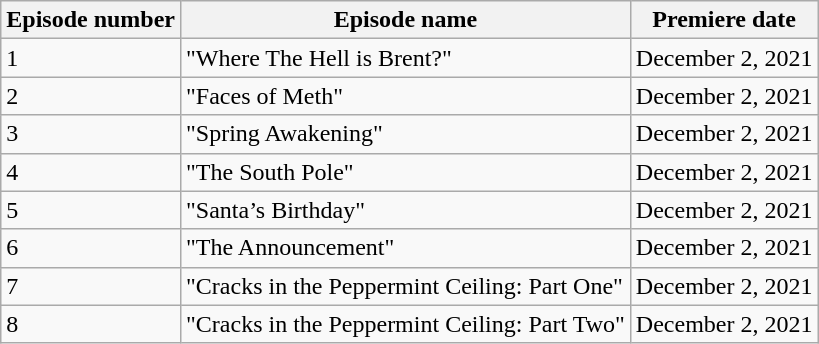<table class="wikitable">
<tr>
<th>Episode number</th>
<th>Episode name</th>
<th>Premiere date</th>
</tr>
<tr>
<td>1</td>
<td>"Where The Hell is Brent?"</td>
<td>December 2, 2021</td>
</tr>
<tr>
<td>2</td>
<td>"Faces of Meth"</td>
<td>December 2, 2021</td>
</tr>
<tr>
<td>3</td>
<td>"Spring Awakening"</td>
<td>December 2, 2021</td>
</tr>
<tr>
<td>4</td>
<td>"The South Pole"</td>
<td>December 2, 2021</td>
</tr>
<tr>
<td>5</td>
<td>"Santa’s Birthday"</td>
<td>December 2, 2021</td>
</tr>
<tr>
<td>6</td>
<td>"The Announcement"</td>
<td>December 2, 2021</td>
</tr>
<tr>
<td>7</td>
<td>"Cracks in the Peppermint Ceiling: Part One"</td>
<td>December 2, 2021</td>
</tr>
<tr>
<td>8</td>
<td>"Cracks in the Peppermint Ceiling: Part Two"</td>
<td>December 2, 2021</td>
</tr>
</table>
